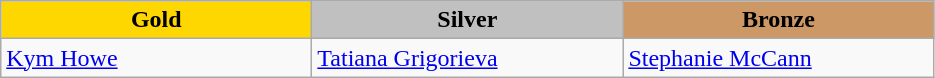<table class="wikitable" style="text-align:left">
<tr align="center">
<td width=200 bgcolor=gold><strong>Gold</strong></td>
<td width=200 bgcolor=silver><strong>Silver</strong></td>
<td width=200 bgcolor=CC9966><strong>Bronze</strong></td>
</tr>
<tr>
<td><a href='#'>Kym Howe</a><br><em></em></td>
<td><a href='#'>Tatiana Grigorieva</a><br><em></em></td>
<td><a href='#'>Stephanie McCann</a><br><em></em></td>
</tr>
</table>
